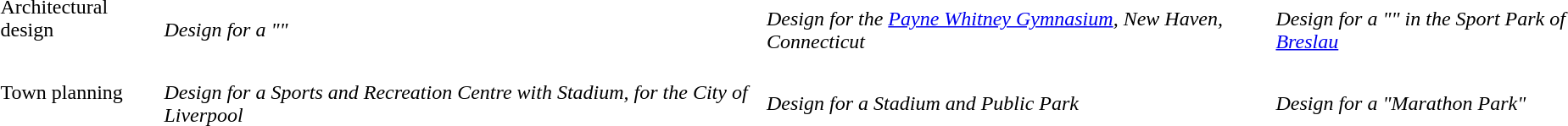<table style="width:100%" >
<tr>
<td>Architectural design</td>
<td><br><em>Design for a ""</em></td>
<td><br><em>Design for the <a href='#'>Payne Whitney Gymnasium</a>, New Haven, Connecticut</em></td>
<td><br><em>Design for a "" in the Sport Park of <a href='#'>Breslau</a></em></td>
</tr>
<tr>
<td>Town planning</td>
<td><br><em>Design for a Sports and Recreation Centre with Stadium, for the City of Liverpool</em></td>
<td><br><em>Design for a Stadium and Public Park</em></td>
<td><br><em>Design for a "Marathon Park"</em></td>
</tr>
</table>
